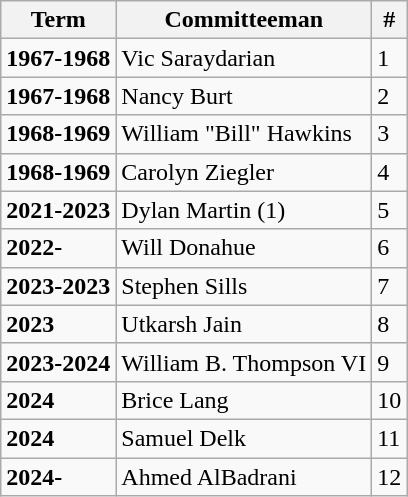<table class="wikitable">
<tr>
<th>Term</th>
<th>Committeeman</th>
<th>#</th>
</tr>
<tr>
<td><strong>1967-1968</strong></td>
<td>Vic Saraydarian</td>
<td>1</td>
</tr>
<tr>
<td><strong>1967-1968</strong></td>
<td>Nancy Burt</td>
<td>2</td>
</tr>
<tr>
<td><strong>1968-1969</strong></td>
<td>William "Bill" Hawkins</td>
<td>3</td>
</tr>
<tr>
<td><strong>1968-1969</strong></td>
<td>Carolyn Ziegler</td>
<td>4</td>
</tr>
<tr>
<td><strong>2021-2023</strong></td>
<td>Dylan Martin (1)</td>
<td>5</td>
</tr>
<tr>
<td><strong>2022-</strong></td>
<td>Will Donahue</td>
<td>6</td>
</tr>
<tr>
<td><strong>2023-2023</strong></td>
<td>Stephen Sills</td>
<td>7</td>
</tr>
<tr>
<td><strong>2023</strong></td>
<td>Utkarsh Jain</td>
<td>8</td>
</tr>
<tr>
<td><strong>2023-2024</strong></td>
<td>William B. Thompson VI</td>
<td>9</td>
</tr>
<tr>
<td><strong>2024</strong></td>
<td>Brice Lang</td>
<td>10</td>
</tr>
<tr>
<td><strong>2024</strong></td>
<td>Samuel Delk</td>
<td>11</td>
</tr>
<tr>
<td><strong>2024-</strong></td>
<td>Ahmed AlBadrani</td>
<td>12</td>
</tr>
</table>
